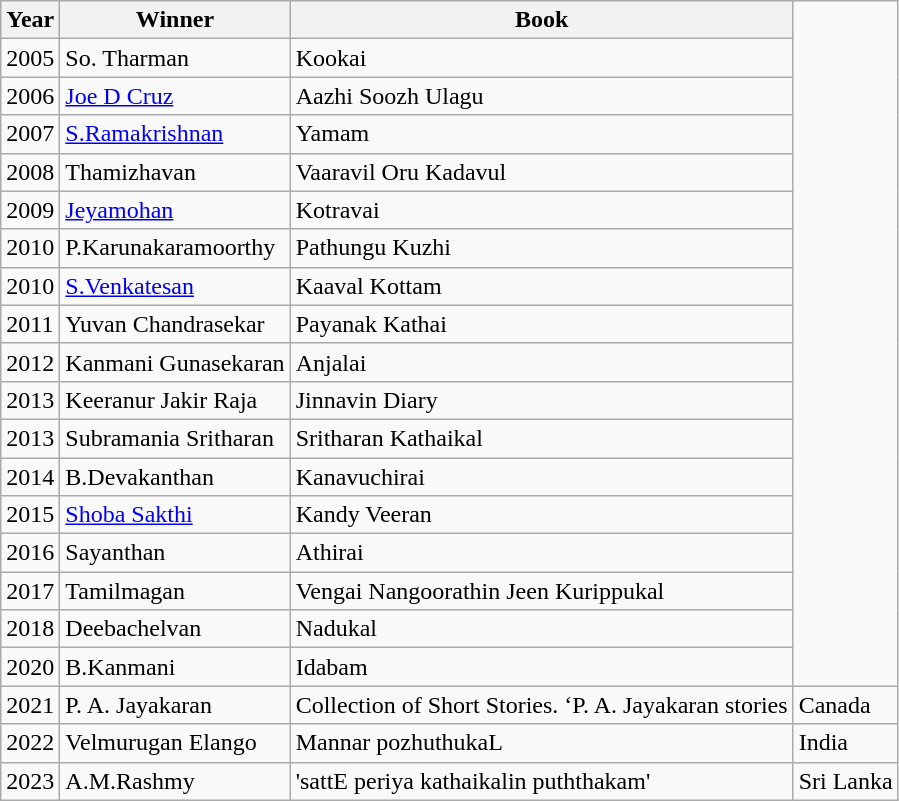<table class="wikitable">
<tr>
<th>Year</th>
<th>Winner</th>
<th>Book</th>
</tr>
<tr>
<td>2005</td>
<td>So. Tharman</td>
<td>Kookai</td>
</tr>
<tr>
<td>2006</td>
<td><a href='#'>Joe D Cruz</a></td>
<td>Aazhi Soozh Ulagu</td>
</tr>
<tr>
<td>2007</td>
<td><a href='#'>S.Ramakrishnan</a></td>
<td>Yamam</td>
</tr>
<tr>
<td>2008</td>
<td>Thamizhavan</td>
<td>Vaaravil Oru Kadavul</td>
</tr>
<tr>
<td>2009</td>
<td><a href='#'>Jeyamohan</a></td>
<td>Kotravai</td>
</tr>
<tr>
<td>2010</td>
<td>P.Karunakaramoorthy</td>
<td>Pathungu Kuzhi</td>
</tr>
<tr>
<td>2010</td>
<td><a href='#'>S.Venkatesan</a></td>
<td>Kaaval Kottam</td>
</tr>
<tr>
<td>2011</td>
<td>Yuvan Chandrasekar</td>
<td>Payanak Kathai</td>
</tr>
<tr>
<td>2012</td>
<td>Kanmani Gunasekaran</td>
<td>Anjalai</td>
</tr>
<tr>
<td>2013</td>
<td>Keeranur Jakir Raja</td>
<td>Jinnavin Diary</td>
</tr>
<tr>
<td>2013</td>
<td>Subramania Sritharan</td>
<td>Sritharan Kathaikal</td>
</tr>
<tr>
<td>2014</td>
<td>B.Devakanthan</td>
<td>Kanavuchirai</td>
</tr>
<tr>
<td>2015</td>
<td><a href='#'>Shoba Sakthi</a></td>
<td>Kandy Veeran</td>
</tr>
<tr>
<td>2016</td>
<td>Sayanthan</td>
<td>Athirai</td>
</tr>
<tr>
<td>2017</td>
<td>Tamilmagan</td>
<td>Vengai Nangoorathin Jeen Kurippukal</td>
</tr>
<tr>
<td>2018</td>
<td>Deebachelvan</td>
<td>Nadukal</td>
</tr>
<tr Canada>
<td>2020</td>
<td>B.Kanmani</td>
<td>Idabam</td>
</tr>
<tr>
<td>2021</td>
<td>P. A. Jayakaran</td>
<td>Collection of Short Stories. ‘P. A. Jayakaran stories</td>
<td>Canada</td>
</tr>
<tr>
<td>2022</td>
<td>Velmurugan Elango</td>
<td>Mannar pozhuthukaL</td>
<td>India</td>
</tr>
<tr>
<td>2023</td>
<td>A.M.Rashmy</td>
<td>'sattE periya kathaikalin puththakam'</td>
<td>Sri Lanka</td>
</tr>
</table>
